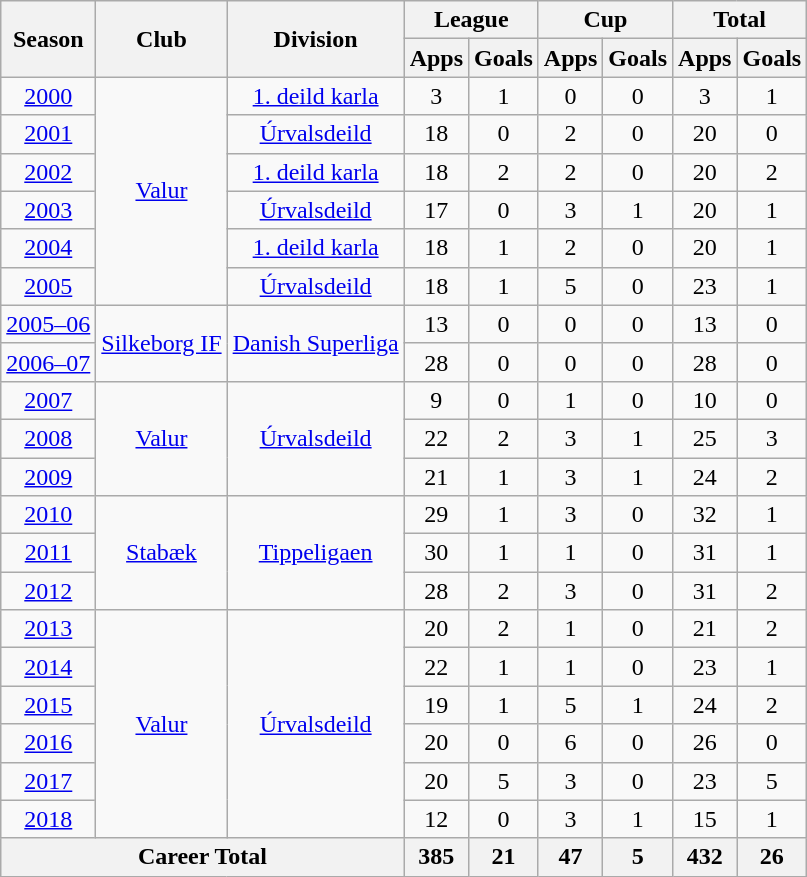<table class="wikitable" style="text-align: center;">
<tr>
<th rowspan="2">Season</th>
<th rowspan="2">Club</th>
<th rowspan="2">Division</th>
<th colspan="2">League</th>
<th colspan="2">Cup</th>
<th colspan="2">Total</th>
</tr>
<tr>
<th>Apps</th>
<th>Goals</th>
<th>Apps</th>
<th>Goals</th>
<th>Apps</th>
<th>Goals</th>
</tr>
<tr>
<td><a href='#'>2000</a></td>
<td rowspan="6" valign="center"><a href='#'>Valur</a></td>
<td rowspan="1" valign="center"><a href='#'>1. deild karla</a></td>
<td>3</td>
<td>1</td>
<td>0</td>
<td>0</td>
<td>3</td>
<td>1</td>
</tr>
<tr>
<td><a href='#'>2001</a></td>
<td rowspan="1" valign="center"><a href='#'>Úrvalsdeild</a></td>
<td>18</td>
<td>0</td>
<td>2</td>
<td>0</td>
<td>20</td>
<td>0</td>
</tr>
<tr>
<td><a href='#'>2002</a></td>
<td rowspan="1" valign="center"><a href='#'>1. deild karla</a></td>
<td>18</td>
<td>2</td>
<td>2</td>
<td>0</td>
<td>20</td>
<td>2</td>
</tr>
<tr>
<td><a href='#'>2003</a></td>
<td rowspan="1" valign="center"><a href='#'>Úrvalsdeild</a></td>
<td>17</td>
<td>0</td>
<td>3</td>
<td>1</td>
<td>20</td>
<td>1</td>
</tr>
<tr>
<td><a href='#'>2004</a></td>
<td rowspan="1" valign="center"><a href='#'>1. deild karla</a></td>
<td>18</td>
<td>1</td>
<td>2</td>
<td>0</td>
<td>20</td>
<td>1</td>
</tr>
<tr>
<td><a href='#'>2005</a></td>
<td rowspan="1" valign="center"><a href='#'>Úrvalsdeild</a></td>
<td>18</td>
<td>1</td>
<td>5</td>
<td>0</td>
<td>23</td>
<td>1</td>
</tr>
<tr>
<td><a href='#'>2005–06</a></td>
<td rowspan="2" valign="center"><a href='#'>Silkeborg IF</a></td>
<td rowspan="2" valign="center"><a href='#'>Danish Superliga</a></td>
<td>13</td>
<td>0</td>
<td>0</td>
<td>0</td>
<td>13</td>
<td>0</td>
</tr>
<tr>
<td><a href='#'>2006–07</a></td>
<td>28</td>
<td>0</td>
<td>0</td>
<td>0</td>
<td>28</td>
<td>0</td>
</tr>
<tr>
<td><a href='#'>2007</a></td>
<td rowspan="3" valign="center"><a href='#'>Valur</a></td>
<td rowspan="3" valign="center"><a href='#'>Úrvalsdeild</a></td>
<td>9</td>
<td>0</td>
<td>1</td>
<td>0</td>
<td>10</td>
<td>0</td>
</tr>
<tr>
<td><a href='#'>2008</a></td>
<td>22</td>
<td>2</td>
<td>3</td>
<td>1</td>
<td>25</td>
<td>3</td>
</tr>
<tr>
<td><a href='#'>2009</a></td>
<td>21</td>
<td>1</td>
<td>3</td>
<td>1</td>
<td>24</td>
<td>2</td>
</tr>
<tr>
<td><a href='#'>2010</a></td>
<td rowspan="3" valign="center"><a href='#'>Stabæk</a></td>
<td rowspan="3" valign="center"><a href='#'>Tippeligaen</a></td>
<td>29</td>
<td>1</td>
<td>3</td>
<td>0</td>
<td>32</td>
<td>1</td>
</tr>
<tr>
<td><a href='#'>2011</a></td>
<td>30</td>
<td>1</td>
<td>1</td>
<td>0</td>
<td>31</td>
<td>1</td>
</tr>
<tr>
<td><a href='#'>2012</a></td>
<td>28</td>
<td>2</td>
<td>3</td>
<td>0</td>
<td>31</td>
<td>2</td>
</tr>
<tr>
<td><a href='#'>2013</a></td>
<td rowspan="6" valign="center"><a href='#'>Valur</a></td>
<td rowspan="6" valign="center"><a href='#'>Úrvalsdeild</a></td>
<td>20</td>
<td>2</td>
<td>1</td>
<td>0</td>
<td>21</td>
<td>2</td>
</tr>
<tr>
<td><a href='#'>2014</a></td>
<td>22</td>
<td>1</td>
<td>1</td>
<td>0</td>
<td>23</td>
<td>1</td>
</tr>
<tr>
<td><a href='#'>2015</a></td>
<td>19</td>
<td>1</td>
<td>5</td>
<td>1</td>
<td>24</td>
<td>2</td>
</tr>
<tr>
<td><a href='#'>2016</a></td>
<td>20</td>
<td>0</td>
<td>6</td>
<td>0</td>
<td>26</td>
<td>0</td>
</tr>
<tr>
<td><a href='#'>2017</a></td>
<td>20</td>
<td>5</td>
<td>3</td>
<td>0</td>
<td>23</td>
<td>5</td>
</tr>
<tr>
<td><a href='#'>2018</a></td>
<td>12</td>
<td>0</td>
<td>3</td>
<td>1</td>
<td>15</td>
<td>1</td>
</tr>
<tr>
<th colspan="3">Career Total</th>
<th>385</th>
<th>21</th>
<th>47</th>
<th>5</th>
<th>432</th>
<th>26</th>
</tr>
</table>
